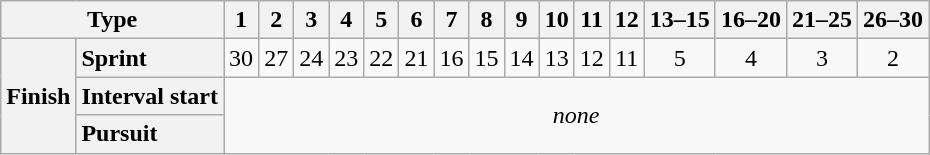<table class="wikitable plainrowheaders floatright" style="text-align: center">
<tr>
<th scope="col" colspan="2">Type</th>
<th scope="col">1</th>
<th scope="col">2</th>
<th scope="col">3</th>
<th scope="col">4</th>
<th scope="col">5</th>
<th scope="col">6</th>
<th scope="col">7</th>
<th scope="col">8</th>
<th scope="col">9</th>
<th scope="col">10</th>
<th scope="col">11</th>
<th scope="col">12</th>
<th scope="col">13–15</th>
<th scope="col">16–20</th>
<th scope="col">21–25</th>
<th scope="col">26–30</th>
</tr>
<tr>
<th scope="row" rowspan=3>Finish</th>
<th scope="row" style="text-align:left;">Sprint</th>
<td>30</td>
<td>27</td>
<td>24</td>
<td>23</td>
<td>22</td>
<td>21</td>
<td>16</td>
<td>15</td>
<td>14</td>
<td>13</td>
<td>12</td>
<td>11</td>
<td>5</td>
<td>4</td>
<td>3</td>
<td>2</td>
</tr>
<tr>
<th scope="row" style="text-align:left;">Interval start</th>
<td rowspan="2" colspan="16"><em>none</em></td>
</tr>
<tr>
<th scope="row" style="text-align:left;">Pursuit</th>
</tr>
</table>
